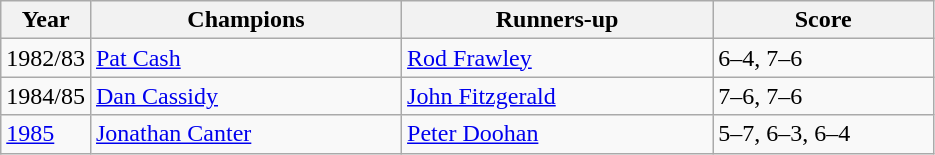<table class="wikitable">
<tr>
<th style="width:40px">Year</th>
<th style="width:200px">Champions</th>
<th style="width:200px">Runners-up</th>
<th style="width:140px">Score</th>
</tr>
<tr>
<td>1982/83</td>
<td> <a href='#'>Pat Cash</a></td>
<td>  <a href='#'>Rod Frawley</a></td>
<td>6–4, 7–6</td>
</tr>
<tr>
<td>1984/85</td>
<td> <a href='#'>Dan Cassidy</a></td>
<td>  <a href='#'>John Fitzgerald</a></td>
<td>7–6, 7–6</td>
</tr>
<tr>
<td><a href='#'>1985</a></td>
<td> <a href='#'>Jonathan Canter</a></td>
<td>  <a href='#'>Peter Doohan</a></td>
<td>5–7, 6–3, 6–4</td>
</tr>
</table>
